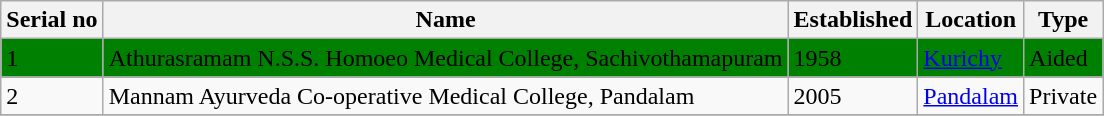<table class="wikitable sortable">
<tr>
<th>Serial no</th>
<th>Name</th>
<th>Established</th>
<th>Location</th>
<th>Type</th>
</tr>
<tr style="background:green;"|>
<td>1</td>
<td>Athurasramam N.S.S. Homoeo Medical College, Sachivothamapuram</td>
<td>1958</td>
<td><a href='#'>Kurichy</a></td>
<td>Aided</td>
</tr>
<tr>
<td>2</td>
<td>Mannam Ayurveda Co-operative Medical College, Pandalam</td>
<td>2005</td>
<td><a href='#'>Pandalam</a></td>
<td>Private</td>
</tr>
<tr>
</tr>
</table>
